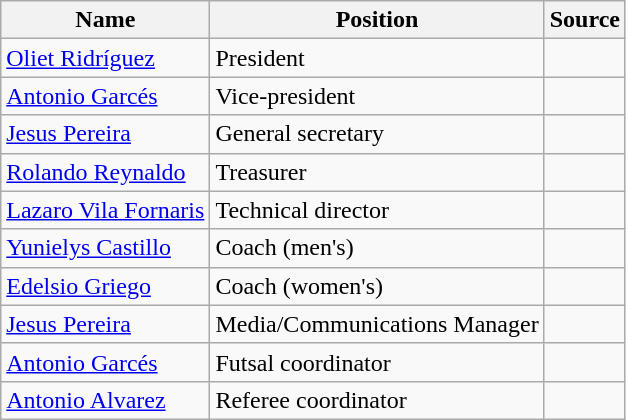<table class="wikitable">
<tr>
<th>Name</th>
<th>Position</th>
<th>Source</th>
</tr>
<tr>
<td> <a href='#'>Oliet Ridríguez</a></td>
<td>President</td>
<td></td>
</tr>
<tr>
<td> <a href='#'>Antonio Garcés</a></td>
<td>Vice-president</td>
<td></td>
</tr>
<tr>
<td> <a href='#'>Jesus Pereira</a></td>
<td>General secretary</td>
<td></td>
</tr>
<tr>
<td> <a href='#'>Rolando Reynaldo</a></td>
<td>Treasurer</td>
<td></td>
</tr>
<tr>
<td> <a href='#'>Lazaro Vila Fornaris</a></td>
<td>Technical director</td>
<td></td>
</tr>
<tr>
<td> <a href='#'>Yunielys Castillo</a></td>
<td>Coach (men's)</td>
<td></td>
</tr>
<tr>
<td> <a href='#'>Edelsio Griego</a></td>
<td>Coach (women's)</td>
<td></td>
</tr>
<tr>
<td> <a href='#'>Jesus Pereira</a></td>
<td>Media/Communications Manager</td>
<td></td>
</tr>
<tr>
<td> <a href='#'>Antonio Garcés</a></td>
<td>Futsal coordinator</td>
<td></td>
</tr>
<tr>
<td> <a href='#'>Antonio Alvarez</a></td>
<td>Referee coordinator</td>
<td></td>
</tr>
</table>
